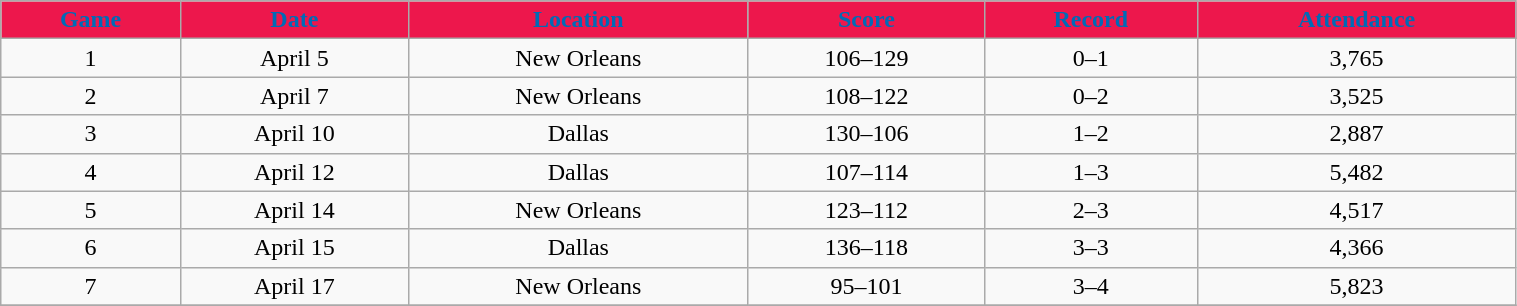<table class="wikitable" width="80%">
<tr align="center"  style="background:#ED174C;color:#006BB6;">
<td><strong>Game</strong></td>
<td><strong>Date</strong></td>
<td><strong>Location</strong></td>
<td><strong>Score</strong></td>
<td><strong>Record</strong></td>
<td><strong>Attendance</strong></td>
</tr>
<tr align="center" bgcolor="">
<td>1</td>
<td>April 5</td>
<td>New Orleans</td>
<td>106–129</td>
<td>0–1</td>
<td>3,765</td>
</tr>
<tr align="center" bgcolor="">
<td>2</td>
<td>April 7</td>
<td>New Orleans</td>
<td>108–122</td>
<td>0–2</td>
<td>3,525</td>
</tr>
<tr align="center" bgcolor="">
<td>3</td>
<td>April 10</td>
<td>Dallas</td>
<td>130–106</td>
<td>1–2</td>
<td>2,887</td>
</tr>
<tr align="center" bgcolor="">
<td>4</td>
<td>April 12</td>
<td>Dallas</td>
<td>107–114</td>
<td>1–3</td>
<td>5,482</td>
</tr>
<tr align="center" bgcolor="">
<td>5</td>
<td>April 14</td>
<td>New Orleans</td>
<td>123–112</td>
<td>2–3</td>
<td>4,517</td>
</tr>
<tr align="center" bgcolor="">
<td>6</td>
<td>April 15</td>
<td>Dallas</td>
<td>136–118</td>
<td>3–3</td>
<td>4,366</td>
</tr>
<tr align="center" bgcolor="">
<td>7</td>
<td>April 17</td>
<td>New Orleans</td>
<td>95–101</td>
<td>3–4</td>
<td>5,823</td>
</tr>
<tr align="center" bgcolor="">
</tr>
</table>
